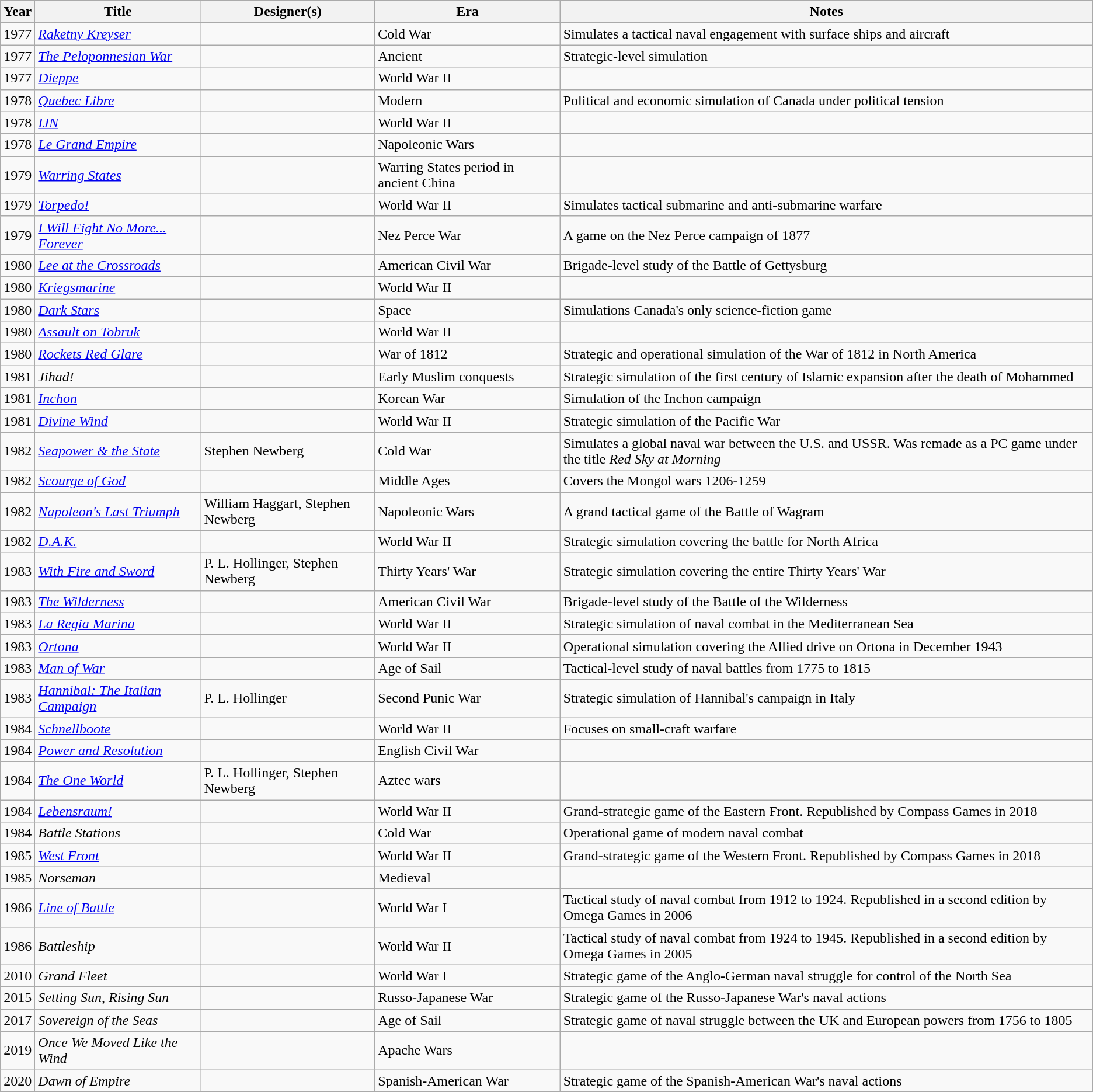<table class="wikitable sortable">
<tr>
<th>Year</th>
<th>Title</th>
<th>Designer(s)</th>
<th>Era</th>
<th>Notes</th>
</tr>
<tr>
<td>1977</td>
<td><em><a href='#'>Raketny Kreyser</a></em></td>
<td></td>
<td>Cold War</td>
<td>Simulates a tactical naval engagement with surface ships and aircraft</td>
</tr>
<tr>
<td>1977</td>
<td><em><a href='#'>The Peloponnesian War</a></em></td>
<td></td>
<td>Ancient</td>
<td>Strategic-level simulation</td>
</tr>
<tr>
<td>1977</td>
<td><em><a href='#'>Dieppe</a></em></td>
<td></td>
<td>World War II</td>
<td></td>
</tr>
<tr>
<td>1978</td>
<td><em><a href='#'>Quebec Libre</a></em></td>
<td></td>
<td>Modern</td>
<td>Political and economic simulation of Canada under political tension</td>
</tr>
<tr>
<td>1978</td>
<td><em><a href='#'>IJN</a></em></td>
<td></td>
<td>World War II</td>
<td></td>
</tr>
<tr>
<td>1978</td>
<td><em><a href='#'>Le Grand Empire</a></em></td>
<td></td>
<td>Napoleonic Wars</td>
<td></td>
</tr>
<tr>
<td>1979</td>
<td><em><a href='#'>Warring States</a></em></td>
<td></td>
<td>Warring States period in ancient China</td>
<td></td>
</tr>
<tr>
<td>1979</td>
<td><em><a href='#'>Torpedo!</a></em></td>
<td></td>
<td>World War II</td>
<td>Simulates tactical submarine and anti-submarine warfare</td>
</tr>
<tr>
<td>1979</td>
<td><em><a href='#'>I Will Fight No More... Forever</a></em></td>
<td></td>
<td>Nez Perce War</td>
<td>A game on the Nez Perce campaign of 1877</td>
</tr>
<tr>
<td>1980</td>
<td><em><a href='#'>Lee at the Crossroads</a></em></td>
<td></td>
<td>American Civil War</td>
<td>Brigade-level study of the Battle of Gettysburg</td>
</tr>
<tr>
<td>1980</td>
<td><em><a href='#'>Kriegsmarine</a></em></td>
<td></td>
<td>World War II</td>
<td></td>
</tr>
<tr>
<td>1980</td>
<td><em><a href='#'>Dark Stars</a></em></td>
<td></td>
<td>Space</td>
<td>Simulations Canada's only science-fiction game</td>
</tr>
<tr>
<td>1980</td>
<td><em><a href='#'>Assault on Tobruk</a></em></td>
<td></td>
<td>World War II</td>
<td></td>
</tr>
<tr>
<td>1980</td>
<td><em><a href='#'>Rockets Red Glare</a></em></td>
<td></td>
<td>War of 1812</td>
<td>Strategic and operational simulation of the War of 1812 in North America</td>
</tr>
<tr>
<td>1981</td>
<td><em>Jihad!</em></td>
<td></td>
<td>Early Muslim conquests</td>
<td>Strategic simulation of the first century of Islamic expansion after the death of Mohammed</td>
</tr>
<tr>
<td>1981</td>
<td><em><a href='#'>Inchon</a></em></td>
<td></td>
<td>Korean War</td>
<td>Simulation of the Inchon campaign</td>
</tr>
<tr>
<td>1981</td>
<td><em><a href='#'>Divine Wind</a></em></td>
<td></td>
<td>World War II</td>
<td>Strategic simulation of the Pacific War</td>
</tr>
<tr>
<td>1982</td>
<td><em><a href='#'>Seapower & the State</a></em></td>
<td>Stephen Newberg</td>
<td>Cold War</td>
<td>Simulates a global naval war between the U.S. and USSR. Was remade as a PC game under the title <em>Red Sky at Morning</em></td>
</tr>
<tr>
<td>1982</td>
<td><em><a href='#'>Scourge of God</a></em></td>
<td></td>
<td>Middle Ages</td>
<td>Covers the Mongol wars 1206-1259</td>
</tr>
<tr>
<td>1982</td>
<td><em><a href='#'>Napoleon's Last Triumph</a></em></td>
<td>William Haggart, Stephen Newberg</td>
<td>Napoleonic Wars</td>
<td>A grand tactical game of the Battle of Wagram</td>
</tr>
<tr>
<td>1982</td>
<td><em><a href='#'>D.A.K.</a></em></td>
<td></td>
<td>World War II</td>
<td>Strategic simulation covering the battle for North Africa</td>
</tr>
<tr>
<td>1983</td>
<td><em><a href='#'>With Fire and Sword</a></em></td>
<td>P. L. Hollinger, Stephen Newberg</td>
<td>Thirty Years' War</td>
<td>Strategic simulation covering the entire Thirty Years' War</td>
</tr>
<tr>
<td>1983</td>
<td><em><a href='#'>The Wilderness</a></em></td>
<td></td>
<td>American Civil War</td>
<td>Brigade-level study of the Battle of the Wilderness</td>
</tr>
<tr>
<td>1983</td>
<td><em><a href='#'>La Regia Marina</a></em></td>
<td></td>
<td>World War II</td>
<td>Strategic simulation of naval combat in the Mediterranean Sea</td>
</tr>
<tr>
<td>1983</td>
<td><em><a href='#'>Ortona</a></em></td>
<td></td>
<td>World War II</td>
<td>Operational simulation covering the Allied drive on Ortona in December 1943</td>
</tr>
<tr>
<td>1983</td>
<td><em><a href='#'>Man of War</a></em></td>
<td></td>
<td>Age of Sail</td>
<td>Tactical-level study of naval battles from 1775 to 1815</td>
</tr>
<tr>
<td>1983</td>
<td><em><a href='#'>Hannibal: The Italian Campaign</a></em></td>
<td>P. L. Hollinger</td>
<td>Second Punic War</td>
<td>Strategic simulation of Hannibal's campaign in Italy</td>
</tr>
<tr>
<td>1984</td>
<td><em><a href='#'>Schnellboote</a></em></td>
<td></td>
<td>World War II</td>
<td>Focuses on small-craft warfare</td>
</tr>
<tr>
<td>1984</td>
<td><em><a href='#'>Power and Resolution</a></em></td>
<td></td>
<td>English Civil War</td>
<td></td>
</tr>
<tr>
<td>1984</td>
<td><em><a href='#'>The One World</a></em></td>
<td>P. L. Hollinger, Stephen Newberg</td>
<td>Aztec wars</td>
<td></td>
</tr>
<tr>
<td>1984</td>
<td><em><a href='#'>Lebensraum!</a></em></td>
<td></td>
<td>World War II</td>
<td>Grand-strategic game of the Eastern Front. Republished by Compass Games in 2018</td>
</tr>
<tr>
<td>1984</td>
<td><em>Battle Stations</em></td>
<td></td>
<td>Cold War</td>
<td>Operational game of modern naval combat</td>
</tr>
<tr>
<td>1985</td>
<td><em><a href='#'>West Front</a></em></td>
<td></td>
<td>World War II</td>
<td>Grand-strategic game of the Western Front. Republished by Compass Games in 2018</td>
</tr>
<tr>
<td>1985</td>
<td><em>Norseman</em></td>
<td></td>
<td>Medieval</td>
<td></td>
</tr>
<tr>
<td>1986</td>
<td><em><a href='#'>Line of Battle</a></em></td>
<td></td>
<td>World War I</td>
<td>Tactical study of naval combat from 1912 to 1924. Republished in a second edition by Omega Games in 2006</td>
</tr>
<tr>
<td>1986</td>
<td><em>Battleship</em></td>
<td></td>
<td>World War II</td>
<td>Tactical study of naval combat from 1924 to 1945. Republished in a second edition by Omega Games in 2005</td>
</tr>
<tr>
<td>2010</td>
<td><em>Grand Fleet</em></td>
<td></td>
<td>World War I</td>
<td>Strategic game of the Anglo-German naval struggle for control of the North Sea</td>
</tr>
<tr>
<td>2015</td>
<td><em>Setting Sun, Rising Sun</em></td>
<td></td>
<td>Russo-Japanese War</td>
<td>Strategic game of the Russo-Japanese War's naval actions</td>
</tr>
<tr>
<td>2017</td>
<td><em>Sovereign of the Seas</em></td>
<td></td>
<td>Age of Sail</td>
<td>Strategic game of naval struggle between the UK and European powers from 1756 to 1805</td>
</tr>
<tr>
<td>2019</td>
<td><em>Once We Moved Like the Wind</em></td>
<td></td>
<td>Apache Wars</td>
<td></td>
</tr>
<tr>
<td>2020</td>
<td><em>Dawn of Empire</em></td>
<td></td>
<td>Spanish-American War</td>
<td>Strategic game of the Spanish-American War's naval actions</td>
</tr>
<tr>
</tr>
</table>
